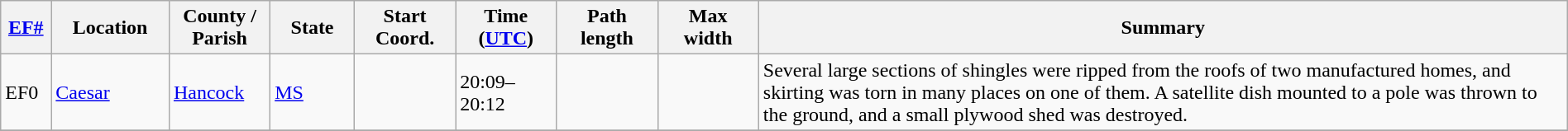<table class="wikitable sortable" style="width:100%;">
<tr>
<th scope="col" style="width:3%; text-align:center;"><a href='#'>EF#</a></th>
<th scope="col" style="width:7%; text-align:center;" class="unsortable">Location</th>
<th scope="col" style="width:6%; text-align:center;" class="unsortable">County / Parish</th>
<th scope="col" style="width:5%; text-align:center;">State</th>
<th scope="col" style="width:6%; text-align:center;">Start Coord.</th>
<th scope="col" style="width:6%; text-align:center;">Time (<a href='#'>UTC</a>)</th>
<th scope="col" style="width:6%; text-align:center;">Path length</th>
<th scope="col" style="width:6%; text-align:center;">Max width</th>
<th scope="col" class="unsortable" style="width:48%; text-align:center;">Summary</th>
</tr>
<tr>
<td bgcolor=>EF0</td>
<td><a href='#'>Caesar</a></td>
<td><a href='#'>Hancock</a></td>
<td><a href='#'>MS</a></td>
<td></td>
<td>20:09–20:12</td>
<td></td>
<td></td>
<td>Several large sections of shingles were ripped from the roofs of two manufactured homes, and skirting was torn in many places on one of them. A satellite dish mounted to a pole was thrown to the ground, and a small plywood shed was destroyed.</td>
</tr>
<tr>
</tr>
</table>
